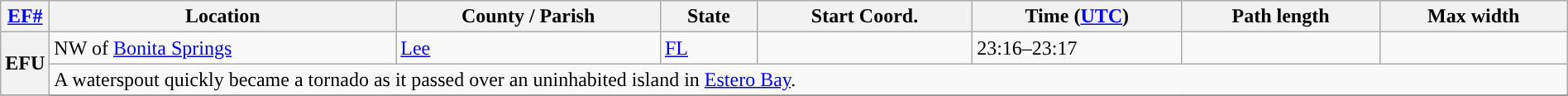<table class="wikitable sortable" style="width:100%;">
<tr>
<th scope="col" width="2%" align="center"><a href='#'>EF#</a></th>
<th scope="col" align="center" class="unsortable">Location</th>
<th scope="col" align="center" class="unsortable">County / Parish</th>
<th scope="col" align="center">State</th>
<th scope="col" align="center">Start Coord.</th>
<th scope="col" align="center">Time (<a href='#'>UTC</a>)</th>
<th scope="col" align="center">Path length</th>
<th scope="col" align="center">Max width</th>
</tr>
<tr>
<th scope="row" rowspan="2" style="background-color:#">EFU</th>
<td>NW of <a href='#'>Bonita Springs</a></td>
<td><a href='#'>Lee</a></td>
<td><a href='#'>FL</a></td>
<td></td>
<td>23:16–23:17</td>
<td></td>
<td></td>
</tr>
<tr class="expand-child">
<td colspan="8" style=" border-bottom: 1px solid black;">A waterspout quickly became a tornado as it passed over an uninhabited island in <a href='#'>Estero Bay</a>.</td>
</tr>
<tr>
</tr>
</table>
